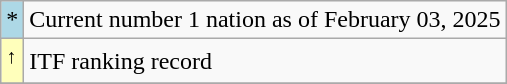<table class=wikitable>
<tr>
<td style="background:#add8e6">*</td>
<td>Current number 1 nation as of February 03, 2025</td>
</tr>
<tr>
<td style="background:#ffffbb"><sup>↑</sup></td>
<td>ITF ranking record</td>
</tr>
<tr>
</tr>
</table>
